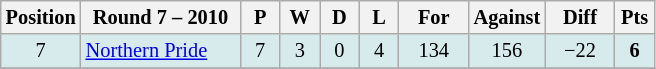<table class="wikitable" style="text-align:center; font-size:85%;">
<tr>
<th width=40 abbr="Position">Position</th>
<th width=100>Round 7 – 2010</th>
<th width=20 abbr="Played">P</th>
<th width=20 abbr="Won">W</th>
<th width=20 abbr="Drawn">D</th>
<th width=20 abbr="Lost">L</th>
<th width=40 abbr="Points for">For</th>
<th width=40 abbr="Points against">Against</th>
<th width=40 abbr="Points difference">Diff</th>
<th width=20 abbr="Points">Pts</th>
</tr>
<tr style="background: #d7ebed;">
<td>7</td>
<td style="text-align:left;"> <a href='#'>Northern Pride</a></td>
<td>7</td>
<td>3</td>
<td>0</td>
<td>4</td>
<td>134</td>
<td>156</td>
<td>−22</td>
<td><strong>6</strong></td>
</tr>
<tr>
</tr>
</table>
